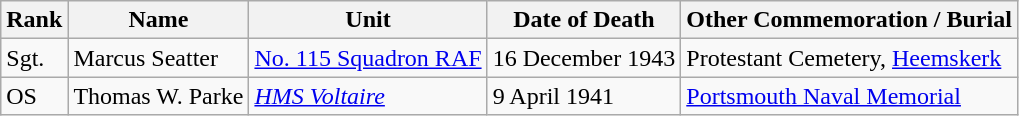<table class="wikitable">
<tr>
<th>Rank</th>
<th>Name</th>
<th>Unit</th>
<th>Date of Death</th>
<th>Other Commemoration / Burial</th>
</tr>
<tr>
<td>Sgt.</td>
<td>Marcus Seatter</td>
<td><a href='#'>No. 115 Squadron RAF</a></td>
<td>16 December 1943</td>
<td>Protestant Cemetery, <a href='#'>Heemskerk</a></td>
</tr>
<tr>
<td>OS</td>
<td>Thomas W. Parke</td>
<td><a href='#'><em>HMS Voltaire</em></a></td>
<td>9 April 1941</td>
<td><a href='#'>Portsmouth Naval Memorial</a></td>
</tr>
</table>
